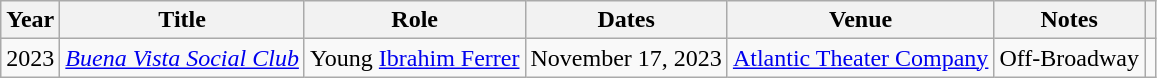<table class="wikitable sortable">
<tr>
<th>Year</th>
<th>Title</th>
<th>Role</th>
<th>Dates</th>
<th>Venue</th>
<th>Notes</th>
<th></th>
</tr>
<tr>
<td>2023</td>
<td><em><a href='#'>Buena Vista Social Club</a></em></td>
<td>Young <a href='#'>Ibrahim Ferrer</a></td>
<td>November 17, 2023</td>
<td><a href='#'>Atlantic Theater Company</a></td>
<td>Off-Broadway</td>
<td align="center"></td>
</tr>
</table>
